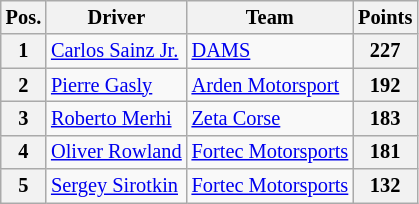<table class="wikitable" style="font-size: 85%">
<tr>
<th>Pos.</th>
<th>Driver</th>
<th>Team</th>
<th>Points</th>
</tr>
<tr>
<th>1</th>
<td> <a href='#'>Carlos Sainz Jr.</a></td>
<td> <a href='#'>DAMS</a></td>
<th>227</th>
</tr>
<tr>
<th>2</th>
<td> <a href='#'>Pierre Gasly</a></td>
<td> <a href='#'>Arden Motorsport</a></td>
<th>192</th>
</tr>
<tr>
<th>3</th>
<td> <a href='#'>Roberto Merhi</a></td>
<td> <a href='#'>Zeta Corse</a></td>
<th>183</th>
</tr>
<tr>
<th>4</th>
<td> <a href='#'>Oliver Rowland</a></td>
<td> <a href='#'>Fortec Motorsports</a></td>
<th>181</th>
</tr>
<tr>
<th>5</th>
<td> <a href='#'>Sergey Sirotkin</a></td>
<td> <a href='#'>Fortec Motorsports</a></td>
<th>132</th>
</tr>
</table>
